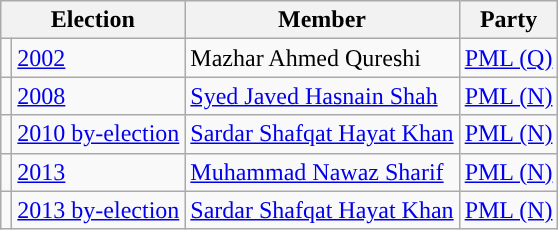<table class="wikitable">
<tr>
<th colspan="2">Election</th>
<th>Member</th>
<th>Party</th>
</tr>
<tr>
<td style="background-color: "></td>
<td><a href='#'>2002</a></td>
<td>Mazhar Ahmed Qureshi</td>
<td><a href='#'>PML (Q)</a></td>
</tr>
<tr>
<td style="background-color: "></td>
<td><a href='#'>2008</a></td>
<td><a href='#'>Syed Javed Hasnain Shah</a></td>
<td><a href='#'>PML (N)</a></td>
</tr>
<tr>
<td style="background-color: "></td>
<td><a href='#'>2010 by-election</a></td>
<td><a href='#'>Sardar Shafqat Hayat Khan</a></td>
<td><a href='#'>PML (N)</a></td>
</tr>
<tr>
<td style="background-color: "></td>
<td><a href='#'>2013</a></td>
<td><a href='#'>Muhammad Nawaz Sharif</a></td>
<td><a href='#'>PML (N)</a></td>
</tr>
<tr>
<td style="background-color: "></td>
<td><a href='#'>2013 by-election</a></td>
<td><a href='#'>Sardar Shafqat Hayat Khan</a></td>
<td><a href='#'>PML (N)</a></td>
</tr>
</table>
